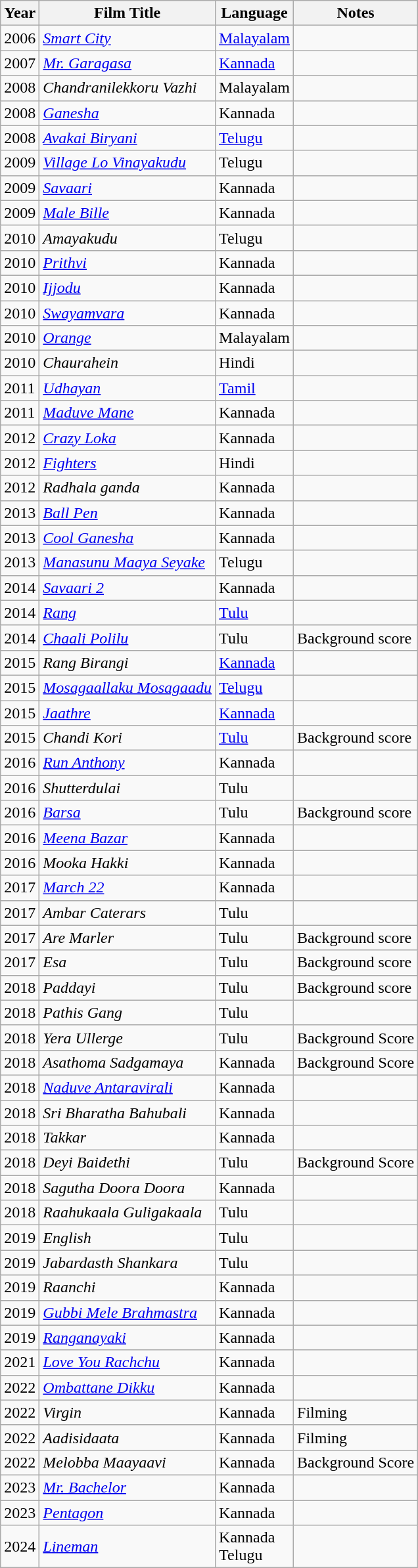<table class="wikitable" "sortable">
<tr>
<th>Year</th>
<th>Film Title</th>
<th>Language</th>
<th>Notes</th>
</tr>
<tr>
<td>2006</td>
<td><em><a href='#'>Smart City</a></em></td>
<td><a href='#'>Malayalam</a></td>
<td></td>
</tr>
<tr>
<td>2007</td>
<td><em><a href='#'>Mr. Garagasa</a></em></td>
<td><a href='#'>Kannada</a></td>
<td></td>
</tr>
<tr>
<td>2008</td>
<td><em>Chandranilekkoru Vazhi</em></td>
<td>Malayalam</td>
<td></td>
</tr>
<tr>
<td>2008</td>
<td><em><a href='#'>Ganesha</a></em></td>
<td>Kannada</td>
<td></td>
</tr>
<tr>
<td>2008</td>
<td><em><a href='#'>Avakai Biryani</a></em></td>
<td><a href='#'>Telugu</a></td>
<td></td>
</tr>
<tr>
<td>2009</td>
<td><em><a href='#'>Village Lo Vinayakudu</a></em></td>
<td>Telugu</td>
<td></td>
</tr>
<tr>
<td>2009</td>
<td><em><a href='#'>Savaari</a></em></td>
<td>Kannada</td>
<td></td>
</tr>
<tr>
<td>2009</td>
<td><em><a href='#'>Male Bille</a></em></td>
<td>Kannada</td>
<td></td>
</tr>
<tr>
<td>2010</td>
<td><em>Amayakudu</em></td>
<td>Telugu</td>
<td></td>
</tr>
<tr>
<td>2010</td>
<td><em><a href='#'>Prithvi</a></em></td>
<td>Kannada</td>
<td></td>
</tr>
<tr>
<td>2010</td>
<td><em><a href='#'>Ijjodu</a></em></td>
<td>Kannada</td>
<td></td>
</tr>
<tr>
<td>2010</td>
<td><em><a href='#'>Swayamvara</a></em></td>
<td>Kannada</td>
<td></td>
</tr>
<tr>
<td>2010</td>
<td><em><a href='#'>Orange</a></em></td>
<td>Malayalam</td>
<td></td>
</tr>
<tr>
<td>2010</td>
<td><em>Chaurahein</em></td>
<td>Hindi</td>
<td></td>
</tr>
<tr>
<td>2011</td>
<td><em><a href='#'>Udhayan</a></em></td>
<td><a href='#'>Tamil</a></td>
<td></td>
</tr>
<tr>
<td>2011</td>
<td><em><a href='#'>Maduve Mane</a></em></td>
<td>Kannada</td>
<td></td>
</tr>
<tr>
<td>2012</td>
<td><em><a href='#'>Crazy Loka</a></em></td>
<td>Kannada</td>
<td></td>
</tr>
<tr>
<td>2012</td>
<td><em><a href='#'>Fighters</a></em></td>
<td>Hindi</td>
<td></td>
</tr>
<tr>
<td>2012</td>
<td><em>Radhala ganda</em></td>
<td>Kannada</td>
<td></td>
</tr>
<tr>
<td>2013</td>
<td><em><a href='#'>Ball Pen</a></em></td>
<td>Kannada</td>
<td></td>
</tr>
<tr>
<td>2013</td>
<td><em><a href='#'>Cool Ganesha</a></em></td>
<td>Kannada</td>
<td></td>
</tr>
<tr>
<td>2013</td>
<td><em><a href='#'>Manasunu Maaya Seyake</a></em></td>
<td>Telugu</td>
<td></td>
</tr>
<tr>
<td>2014</td>
<td><em><a href='#'>Savaari 2</a></em></td>
<td>Kannada</td>
<td></td>
</tr>
<tr>
<td>2014</td>
<td><em><a href='#'>Rang</a></em></td>
<td><a href='#'>Tulu</a></td>
<td></td>
</tr>
<tr>
<td>2014</td>
<td><em><a href='#'>Chaali Polilu</a></em></td>
<td>Tulu</td>
<td>Background score</td>
</tr>
<tr>
<td>2015</td>
<td><em>Rang Birangi</em></td>
<td><a href='#'>Kannada</a></td>
<td></td>
</tr>
<tr>
<td>2015</td>
<td><em><a href='#'>Mosagaallaku Mosagaadu</a></em></td>
<td><a href='#'>Telugu</a></td>
<td></td>
</tr>
<tr>
<td>2015</td>
<td><em><a href='#'>Jaathre</a></em></td>
<td><a href='#'>Kannada</a></td>
<td></td>
</tr>
<tr>
<td>2015</td>
<td><em>Chandi Kori</em></td>
<td><a href='#'>Tulu</a></td>
<td>Background score</td>
</tr>
<tr>
<td>2016</td>
<td><em><a href='#'>Run Anthony</a></em></td>
<td>Kannada</td>
<td></td>
</tr>
<tr>
<td>2016</td>
<td><em>Shutterdulai</em></td>
<td>Tulu</td>
<td></td>
</tr>
<tr>
<td>2016</td>
<td><em><a href='#'>Barsa</a></em></td>
<td>Tulu</td>
<td>Background score</td>
</tr>
<tr>
<td>2016</td>
<td><em><a href='#'>Meena Bazar</a></em></td>
<td>Kannada</td>
<td></td>
</tr>
<tr>
<td>2016</td>
<td><em>Mooka Hakki</em></td>
<td>Kannada</td>
<td></td>
</tr>
<tr>
<td>2017</td>
<td><em><a href='#'>March 22</a></em></td>
<td>Kannada</td>
<td></td>
</tr>
<tr>
<td>2017</td>
<td><em>Ambar Caterars</em></td>
<td>Tulu</td>
<td></td>
</tr>
<tr>
<td>2017</td>
<td><em>Are Marler</em></td>
<td>Tulu</td>
<td>Background score</td>
</tr>
<tr>
<td>2017</td>
<td><em>Esa</em></td>
<td>Tulu</td>
<td>Background score</td>
</tr>
<tr>
<td>2018</td>
<td><em>Paddayi</em></td>
<td>Tulu</td>
<td>Background score</td>
</tr>
<tr>
<td>2018</td>
<td><em>Pathis Gang</em></td>
<td>Tulu</td>
<td></td>
</tr>
<tr>
<td>2018</td>
<td><em>Yera Ullerge</em></td>
<td>Tulu</td>
<td>Background Score</td>
</tr>
<tr>
<td>2018</td>
<td><em>Asathoma Sadgamaya</em></td>
<td>Kannada</td>
<td>Background Score</td>
</tr>
<tr>
<td>2018</td>
<td><em><a href='#'>Naduve Antaravirali</a></em></td>
<td>Kannada</td>
<td></td>
</tr>
<tr>
<td>2018</td>
<td><em>Sri Bharatha Bahubali</em></td>
<td>Kannada</td>
<td></td>
</tr>
<tr>
<td>2018</td>
<td><em>Takkar</em></td>
<td>Kannada</td>
<td></td>
</tr>
<tr>
<td>2018</td>
<td><em>Deyi Baidethi</em></td>
<td>Tulu</td>
<td>Background Score</td>
</tr>
<tr>
<td>2018</td>
<td><em>Sagutha Doora Doora</em></td>
<td>Kannada</td>
<td></td>
</tr>
<tr>
<td>2018</td>
<td><em>Raahukaala Guligakaala</em></td>
<td>Tulu</td>
<td></td>
</tr>
<tr>
<td>2019</td>
<td><em>English</em></td>
<td>Tulu</td>
<td></td>
</tr>
<tr>
<td>2019</td>
<td><em>Jabardasth Shankara</em></td>
<td>Tulu</td>
<td></td>
</tr>
<tr>
<td>2019</td>
<td><em>Raanchi</em></td>
<td>Kannada</td>
<td></td>
</tr>
<tr>
<td>2019</td>
<td><em><a href='#'>Gubbi Mele Brahmastra</a></em></td>
<td>Kannada</td>
<td></td>
</tr>
<tr>
<td>2019</td>
<td><em><a href='#'>Ranganayaki</a></em></td>
<td>Kannada</td>
<td></td>
</tr>
<tr>
<td>2021</td>
<td><em><a href='#'>Love You Rachchu</a></em></td>
<td>Kannada</td>
<td></td>
</tr>
<tr>
<td>2022</td>
<td><em><a href='#'>Ombattane Dikku</a></em></td>
<td>Kannada</td>
<td></td>
</tr>
<tr>
<td>2022</td>
<td><em>Virgin</em></td>
<td>Kannada</td>
<td>Filming</td>
</tr>
<tr>
<td>2022</td>
<td><em>Aadisidaata</em></td>
<td>Kannada</td>
<td>Filming</td>
</tr>
<tr>
<td>2022</td>
<td><em>Melobba Maayaavi</em></td>
<td>Kannada</td>
<td>Background Score</td>
</tr>
<tr>
<td>2023</td>
<td><em><a href='#'>Mr. Bachelor</a></em></td>
<td>Kannada</td>
<td></td>
</tr>
<tr>
<td>2023</td>
<td><em><a href='#'>Pentagon</a></em></td>
<td>Kannada</td>
<td></td>
</tr>
<tr>
<td>2024</td>
<td><em><a href='#'>Lineman</a></em></td>
<td>Kannada<br>Telugu</td>
<td></td>
</tr>
</table>
